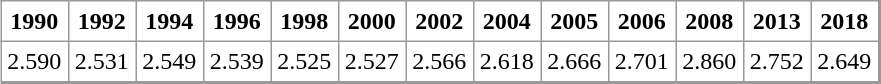<table align="center" rules="all" cellspacing="0" cellpadding="4" style="border: 1px solid #999; border-right: 2px solid #999; border-bottom:2px solid #999">
<tr>
<th>1990</th>
<th>1992</th>
<th>1994</th>
<th>1996</th>
<th>1998</th>
<th>2000</th>
<th>2002</th>
<th>2004</th>
<th>2005</th>
<th>2006</th>
<th>2008</th>
<th>2013</th>
<th>2018</th>
</tr>
<tr>
<td align=center>2.590</td>
<td align=center>2.531</td>
<td align=center>2.549</td>
<td align=center>2.539</td>
<td align=center>2.525</td>
<td align=center>2.527</td>
<td align=center>2.566</td>
<td align=center>2.618</td>
<td align=center>2.666</td>
<td align=center>2.701</td>
<td align=center>2.860</td>
<td align=center>2.752</td>
<td align=center>2.649</td>
</tr>
</table>
